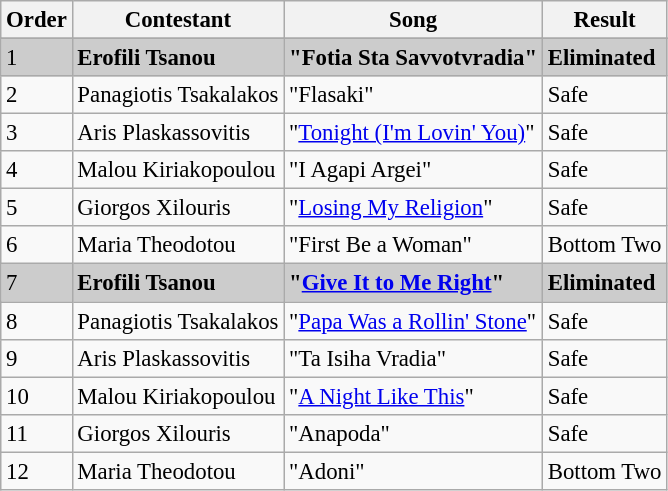<table class="wikitable" style="font-size: 95%;">
<tr>
<th>Order</th>
<th>Contestant</th>
<th>Song</th>
<th>Result</th>
</tr>
<tr>
</tr>
<tr style="background:#ccc;">
<td>1</td>
<td><strong>Erofili Tsanou</strong></td>
<td><strong>"Fotia Sta Savvotvradia"</strong></td>
<td><strong>Eliminated</strong></td>
</tr>
<tr>
<td>2</td>
<td>Panagiotis Tsakalakos</td>
<td>"Flasaki"</td>
<td>Safe</td>
</tr>
<tr>
<td>3</td>
<td>Aris Plaskassovitis</td>
<td>"<a href='#'>Tonight (I'm Lovin' You)</a>"</td>
<td>Safe</td>
</tr>
<tr>
<td>4</td>
<td>Malou Kiriakopoulou</td>
<td>"I Agapi Argei"</td>
<td>Safe</td>
</tr>
<tr>
<td>5</td>
<td>Giorgos Xilouris</td>
<td>"<a href='#'>Losing My Religion</a>"</td>
<td>Safe</td>
</tr>
<tr>
<td>6</td>
<td>Maria Theodotou</td>
<td>"First Be a Woman"</td>
<td>Bottom Two</td>
</tr>
<tr style="background:#ccc;">
<td>7</td>
<td><strong>Erofili Tsanou</strong></td>
<td><strong>"<a href='#'>Give It to Me Right</a>"</strong></td>
<td><strong>Eliminated</strong></td>
</tr>
<tr>
<td>8</td>
<td>Panagiotis Tsakalakos</td>
<td>"<a href='#'>Papa Was a Rollin' Stone</a>"</td>
<td>Safe</td>
</tr>
<tr>
<td>9</td>
<td>Aris Plaskassovitis</td>
<td>"Ta Isiha Vradia"</td>
<td>Safe</td>
</tr>
<tr>
<td>10</td>
<td>Malou Kiriakopoulou</td>
<td>"<a href='#'>A Night Like This</a>"</td>
<td>Safe</td>
</tr>
<tr>
<td>11</td>
<td>Giorgos Xilouris</td>
<td>"Anapoda"</td>
<td>Safe</td>
</tr>
<tr>
<td>12</td>
<td>Maria Theodotou</td>
<td>"Adoni"</td>
<td>Bottom Two</td>
</tr>
</table>
